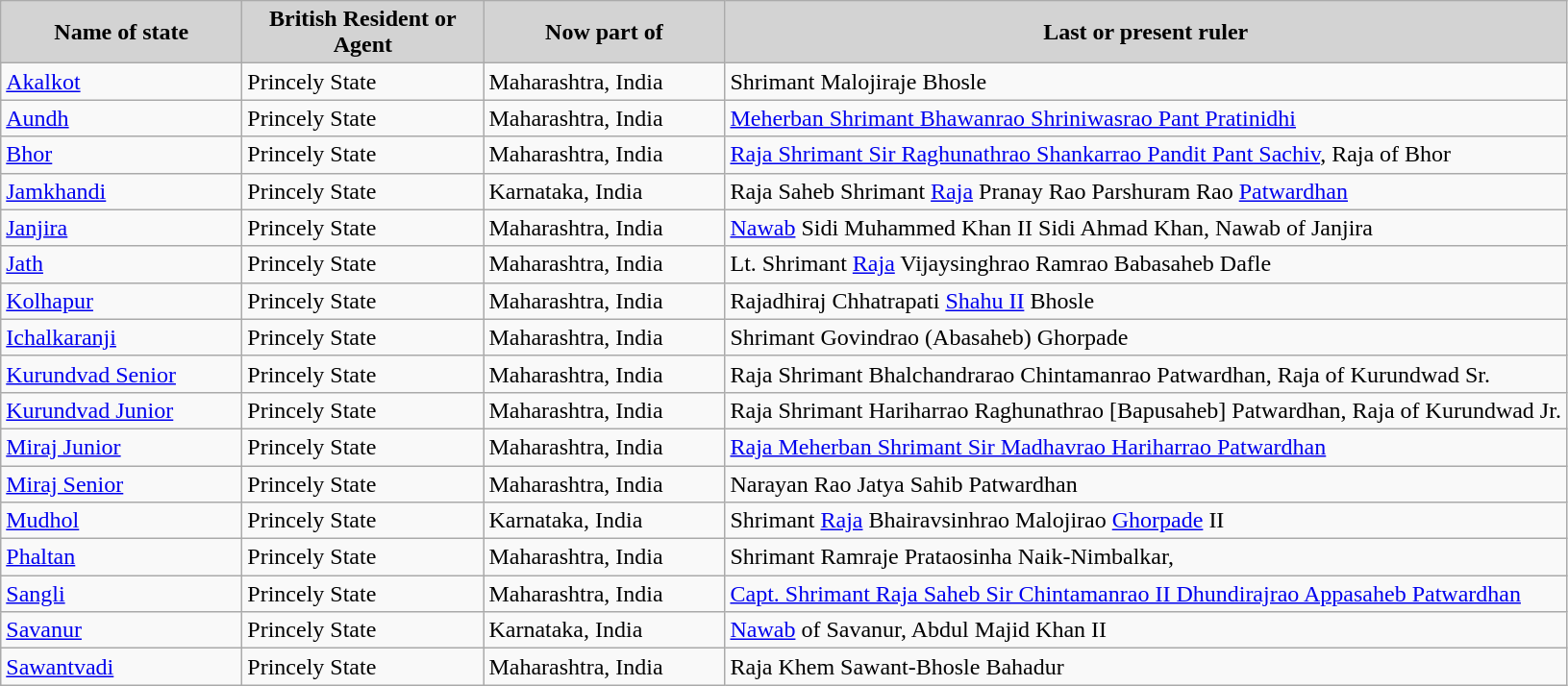<table class="wikitable">
<tr>
<th style="width: 160px; background-color: lightgrey;">Name of state</th>
<th style="width: 160px; background-color: lightgrey;">British Resident or Agent</th>
<th style="width: 160px; background-color: lightgrey;">Now part of</th>
<th style="background-color: lightgrey;">Last or present ruler</th>
</tr>
<tr>
<td> <a href='#'>Akalkot</a></td>
<td>Princely State</td>
<td>Maharashtra, India</td>
<td>Shrimant Malojiraje Bhosle</td>
</tr>
<tr>
<td> <a href='#'>Aundh</a></td>
<td>Princely State</td>
<td>Maharashtra, India</td>
<td><a href='#'>Meherban Shrimant Bhawanrao Shriniwasrao Pant Pratinidhi</a></td>
</tr>
<tr>
<td> <a href='#'>Bhor</a></td>
<td>Princely State</td>
<td>Maharashtra, India</td>
<td><a href='#'>Raja Shrimant Sir Raghunathrao Shankarrao Pandit Pant Sachiv</a>, Raja of Bhor</td>
</tr>
<tr>
<td> <a href='#'>Jamkhandi</a></td>
<td>Princely State</td>
<td>Karnataka, India</td>
<td>Raja Saheb Shrimant <a href='#'>Raja</a> Pranay Rao Parshuram Rao <a href='#'>Patwardhan</a></td>
</tr>
<tr>
<td> <a href='#'>Janjira</a></td>
<td>Princely State</td>
<td>Maharashtra, India</td>
<td><a href='#'>Nawab</a> Sidi Muhammed Khan II Sidi Ahmad Khan, Nawab of Janjira</td>
</tr>
<tr>
<td> <a href='#'>Jath</a></td>
<td>Princely State</td>
<td>Maharashtra, India</td>
<td>Lt. Shrimant <a href='#'>Raja</a> Vijaysinghrao Ramrao Babasaheb Dafle</td>
</tr>
<tr>
<td> <a href='#'>Kolhapur</a></td>
<td>Princely State</td>
<td>Maharashtra, India</td>
<td>Rajadhiraj Chhatrapati <a href='#'>Shahu II</a> Bhosle</td>
</tr>
<tr>
<td> <a href='#'>Ichalkaranji</a></td>
<td>Princely State</td>
<td>Maharashtra, India</td>
<td>Shrimant Govindrao (Abasaheb) Ghorpade</td>
</tr>
<tr>
<td> <a href='#'>Kurundvad Senior</a></td>
<td>Princely State</td>
<td>Maharashtra, India</td>
<td>Raja Shrimant Bhalchandrarao Chintamanrao Patwardhan, Raja of Kurundwad Sr.</td>
</tr>
<tr>
<td> <a href='#'>Kurundvad Junior</a></td>
<td>Princely State</td>
<td>Maharashtra, India</td>
<td>Raja Shrimant Hariharrao Raghunathrao [Bapusaheb] Patwardhan, Raja of Kurundwad Jr.</td>
</tr>
<tr>
<td> <a href='#'>Miraj Junior</a></td>
<td>Princely State</td>
<td>Maharashtra, India</td>
<td><a href='#'>Raja Meherban Shrimant Sir Madhavrao Hariharrao Patwardhan</a></td>
</tr>
<tr>
<td> <a href='#'>Miraj Senior</a></td>
<td>Princely State</td>
<td>Maharashtra, India</td>
<td>Narayan Rao Jatya Sahib Patwardhan</td>
</tr>
<tr>
<td> <a href='#'>Mudhol</a></td>
<td>Princely State</td>
<td>Karnataka, India</td>
<td>Shrimant <a href='#'>Raja</a> Bhairavsinhrao Malojirao <a href='#'>Ghorpade</a> II</td>
</tr>
<tr>
<td> <a href='#'>Phaltan</a></td>
<td>Princely State</td>
<td>Maharashtra, India</td>
<td>Shrimant Ramraje Prataosinha Naik-Nimbalkar,</td>
</tr>
<tr>
<td> <a href='#'>Sangli</a></td>
<td>Princely State</td>
<td>Maharashtra, India</td>
<td><a href='#'>Capt. Shrimant Raja Saheb Sir Chintamanrao II Dhundirajrao Appasaheb Patwardhan</a></td>
</tr>
<tr>
<td> <a href='#'>Savanur</a></td>
<td>Princely State</td>
<td>Karnataka, India</td>
<td><a href='#'>Nawab</a> of Savanur, Abdul Majid Khan II</td>
</tr>
<tr>
<td> <a href='#'>Sawantvadi</a></td>
<td>Princely State</td>
<td>Maharashtra, India</td>
<td>Raja Khem Sawant-Bhosle Bahadur</td>
</tr>
</table>
